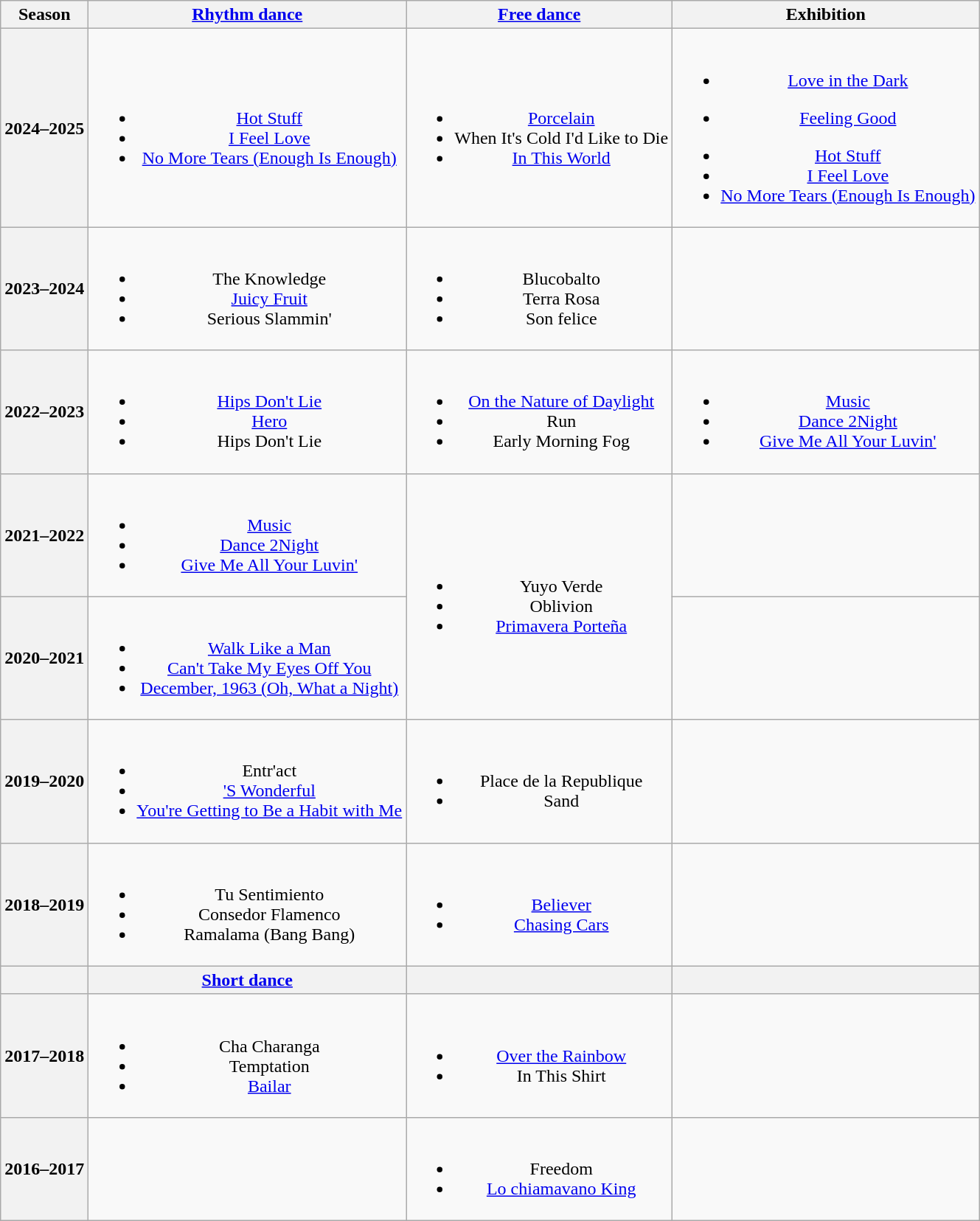<table class=wikitable style=text-align:center>
<tr>
<th>Season</th>
<th><a href='#'>Rhythm dance</a></th>
<th><a href='#'>Free dance</a></th>
<th>Exhibition</th>
</tr>
<tr>
<th>2024–2025 <br> </th>
<td><br><ul><li><a href='#'>Hot Stuff</a></li><li><a href='#'>I Feel Love</a> <br> </li><li><a href='#'>No More Tears (Enough Is Enough)</a> <br> </li></ul></td>
<td><br><ul><li><a href='#'>Porcelain</a></li><li>When It's Cold I'd Like to Die</li><li><a href='#'>In This World</a> <br> </li></ul></td>
<td><br><ul><li><a href='#'>Love in the Dark</a> <br> </li></ul><ul><li><a href='#'>Feeling Good</a> <br> </li></ul><ul><li><a href='#'>Hot Stuff</a></li><li><a href='#'>I Feel Love</a> <br> </li><li><a href='#'>No More Tears (Enough Is Enough)</a> <br> </li></ul></td>
</tr>
<tr>
<th>2023–2024 <br> </th>
<td><br><ul><li>The Knowledge <br> </li><li><a href='#'>Juicy Fruit</a> <br> </li><li>Serious Slammin' <br> </li></ul></td>
<td><br><ul><li>Blucobalto <br> </li><li>Terra Rosa <br> </li><li>Son felice <br> </li></ul></td>
<td></td>
</tr>
<tr>
<th>2022–2023 <br> </th>
<td><br><ul><li> <a href='#'>Hips Don't Lie</a> <br> </li><li> <a href='#'>Hero</a> <br> </li><li> Hips Don't Lie <br> </li></ul></td>
<td><br><ul><li><a href='#'>On the Nature of Daylight</a> <br> </li><li>Run <br> </li><li>Early Morning Fog <br> </li></ul></td>
<td><br><ul><li><a href='#'>Music</a></li><li><a href='#'>Dance 2Night</a> <br> </li><li><a href='#'>Give Me All Your Luvin'</a> <br></li></ul></td>
</tr>
<tr>
<th>2021–2022 <br> </th>
<td><br><ul><li><a href='#'>Music</a></li><li><a href='#'>Dance 2Night</a> <br> </li><li><a href='#'>Give Me All Your Luvin'</a> <br></li></ul></td>
<td rowspan=2><br><ul><li>Yuyo Verde <br> </li><li>Oblivion</li><li><a href='#'>Primavera Porteña</a> <br></li></ul></td>
<td></td>
</tr>
<tr>
<th>2020–2021 <br> </th>
<td><br><ul><li> <a href='#'>Walk Like a Man</a></li><li> <a href='#'>Can't Take My Eyes Off You</a></li><li> <a href='#'>December, 1963 (Oh, What a Night)</a> <br></li></ul></td>
<td></td>
</tr>
<tr>
<th>2019–2020 <br> </th>
<td><br><ul><li> Entr'act</li><li> <a href='#'>'S Wonderful</a> <br></li><li> <a href='#'>You're Getting to Be a Habit with Me</a> <br></li></ul></td>
<td><br><ul><li>Place de la Republique <br></li><li>Sand <br></li></ul></td>
<td></td>
</tr>
<tr>
<th>2018–2019 <br> </th>
<td><br><ul><li> Tu Sentimiento <br></li><li> Consedor Flamenco</li><li> Ramalama (Bang Bang) <br></li></ul></td>
<td><br><ul><li><a href='#'>Believer</a> <br></li><li><a href='#'>Chasing Cars</a> <br></li></ul></td>
<td></td>
</tr>
<tr>
<th></th>
<th><a href='#'>Short dance</a></th>
<th></th>
<th></th>
</tr>
<tr>
<th>2017–2018 <br> </th>
<td><br><ul><li> Cha Charanga <br></li><li> Temptation <br></li><li> <a href='#'>Bailar</a> <br></li></ul></td>
<td><br><ul><li><a href='#'>Over the Rainbow</a> <br></li><li>In This Shirt <br></li></ul></td>
<td></td>
</tr>
<tr>
<th>2016–2017</th>
<td></td>
<td><br><ul><li>Freedom <br></li><li><a href='#'>Lo chiamavano King</a> <br></li></ul></td>
<td></td>
</tr>
</table>
